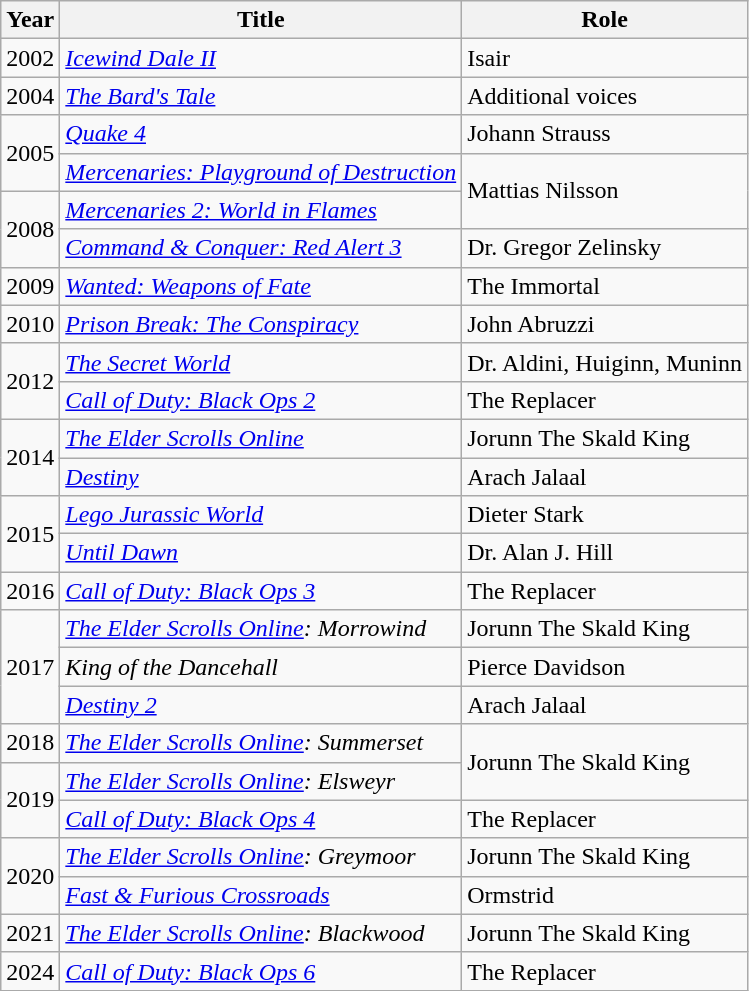<table class="wikitable sortable">
<tr>
<th>Year</th>
<th>Title</th>
<th>Role</th>
</tr>
<tr>
<td>2002</td>
<td><em><a href='#'>Icewind Dale II</a></em></td>
<td>Isair</td>
</tr>
<tr>
<td>2004</td>
<td><em><a href='#'>The Bard's Tale</a></em></td>
<td>Additional voices</td>
</tr>
<tr>
<td rowspan="2">2005</td>
<td><em><a href='#'>Quake 4</a></em></td>
<td>Johann Strauss</td>
</tr>
<tr>
<td><em><a href='#'>Mercenaries: Playground of Destruction</a></em></td>
<td rowspan="2">Mattias Nilsson</td>
</tr>
<tr>
<td rowspan="2">2008</td>
<td><em><a href='#'>Mercenaries 2: World in Flames</a></em></td>
</tr>
<tr>
<td><em><a href='#'>Command & Conquer: Red Alert 3</a></em></td>
<td>Dr. Gregor Zelinsky</td>
</tr>
<tr>
<td>2009</td>
<td><em><a href='#'>Wanted: Weapons of Fate</a></em></td>
<td>The Immortal</td>
</tr>
<tr>
<td>2010</td>
<td><em><a href='#'>Prison Break: The Conspiracy</a></em></td>
<td>John Abruzzi</td>
</tr>
<tr>
<td rowspan="2">2012</td>
<td><em><a href='#'>The Secret World</a></em></td>
<td>Dr. Aldini, Huiginn, Muninn</td>
</tr>
<tr>
<td><em><a href='#'>Call of Duty: Black Ops 2</a></em></td>
<td>The Replacer</td>
</tr>
<tr>
<td rowspan="2">2014</td>
<td><em><a href='#'>The Elder Scrolls Online</a></em></td>
<td>Jorunn The Skald King</td>
</tr>
<tr>
<td><em><a href='#'>Destiny</a></em></td>
<td>Arach Jalaal</td>
</tr>
<tr>
<td rowspan="2">2015</td>
<td><em><a href='#'>Lego Jurassic World</a></em></td>
<td>Dieter Stark</td>
</tr>
<tr>
<td><em><a href='#'>Until Dawn</a></em></td>
<td>Dr. Alan J. Hill</td>
</tr>
<tr>
<td>2016</td>
<td><em><a href='#'>Call of Duty: Black Ops 3</a></em></td>
<td>The Replacer</td>
</tr>
<tr>
<td rowspan="3">2017</td>
<td><em><a href='#'>The Elder Scrolls Online</a>: Morrowind</em></td>
<td>Jorunn The Skald King</td>
</tr>
<tr>
<td><em>King of the Dancehall</em></td>
<td>Pierce Davidson</td>
</tr>
<tr>
<td><em><a href='#'>Destiny 2</a></em></td>
<td>Arach Jalaal</td>
</tr>
<tr>
<td>2018</td>
<td><em><a href='#'>The Elder Scrolls Online</a>: Summerset</em></td>
<td rowspan=2>Jorunn The Skald King</td>
</tr>
<tr>
<td rowspan="2">2019</td>
<td><em><a href='#'>The Elder Scrolls Online</a>: Elsweyr</em></td>
</tr>
<tr>
<td><em><a href='#'>Call of Duty: Black Ops 4</a></em></td>
<td>The Replacer</td>
</tr>
<tr>
<td rowspan="2">2020</td>
<td><em><a href='#'>The Elder Scrolls Online</a>: Greymoor</em></td>
<td>Jorunn The Skald King</td>
</tr>
<tr>
<td><em><a href='#'>Fast & Furious Crossroads</a></em></td>
<td>Ormstrid</td>
</tr>
<tr>
<td>2021</td>
<td><em><a href='#'>The Elder Scrolls Online</a>: Blackwood</em></td>
<td>Jorunn The Skald King</td>
</tr>
<tr>
<td>2024</td>
<td><em><a href='#'>Call of Duty: Black Ops 6</a></em></td>
<td>The Replacer</td>
</tr>
</table>
